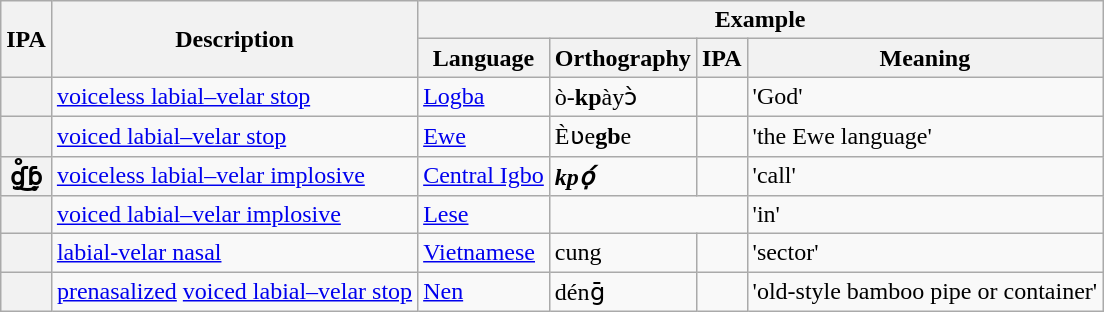<table class=wikitable>
<tr>
<th rowspan="2">IPA</th>
<th rowspan="2">Description</th>
<th colspan="4">Example</th>
</tr>
<tr>
<th>Language</th>
<th>Orthography</th>
<th>IPA</th>
<th>Meaning</th>
</tr>
<tr>
<th></th>
<td><a href='#'>voiceless labial–velar stop</a></td>
<td><a href='#'>Logba</a></td>
<td>ò-<strong>kp</strong>àyɔ̀</td>
<td></td>
<td>'God'</td>
</tr>
<tr>
<th></th>
<td><a href='#'>voiced labial–velar stop</a></td>
<td><a href='#'>Ewe</a></td>
<td>Èʋe<strong>gb</strong>e</td>
<td></td>
<td>'the Ewe language'</td>
</tr>
<tr>
<th>ɠ̊͜ɓ̥</th>
<td><a href='#'>voiceless labial–velar implosive</a></td>
<td><a href='#'>Central Igbo</a></td>
<td><strong><em>kp<strong>ọ́<em></td>
<td></td>
<td>'call'</td>
</tr>
<tr>
<th></th>
<td><a href='#'>voiced labial–velar implosive</a></td>
<td><a href='#'>Lese</a></td>
<td colspan="2"></td>
<td>'in'</td>
</tr>
<tr>
<th></th>
<td><a href='#'>labial-velar nasal</a></td>
<td><a href='#'>Vietnamese</a></td>
<td>cu</strong>ng<strong></td>
<td></td>
<td>'sector'</td>
</tr>
<tr>
<th></th>
<td><a href='#'>prenasalized</a> <a href='#'>voiced labial–velar stop</a></td>
<td><a href='#'>Nen</a></td>
<td>dé</strong>nḡ<strong></td>
<td></td>
<td>'old-style bamboo pipe or container'</td>
</tr>
</table>
